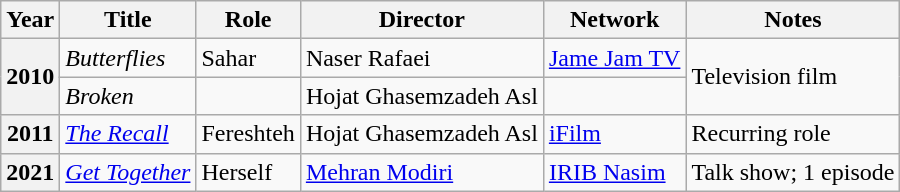<table class="wikitable plainrowheaders sortable"  style=font-size:100%>
<tr>
<th scope="col">Year</th>
<th scope="col">Title</th>
<th scope="col">Role</th>
<th scope="col">Director</th>
<th scope="col" class="unsortable">Network</th>
<th scope="col" class="unsortable">Notes</th>
</tr>
<tr>
<th scope=row rowspan="2">2010</th>
<td><em>Butterflies</em></td>
<td>Sahar</td>
<td>Naser Rafaei</td>
<td><a href='#'>Jame Jam TV</a></td>
<td rowspan="2">Television film</td>
</tr>
<tr>
<td><em>Broken</em></td>
<td></td>
<td>Hojat Ghasemzadeh Asl</td>
<td></td>
</tr>
<tr>
<th scope=row>2011</th>
<td><a href='#'><em>The Recall</em></a></td>
<td>Fereshteh</td>
<td>Hojat Ghasemzadeh Asl</td>
<td><a href='#'>iFilm</a></td>
<td>Recurring role</td>
</tr>
<tr>
<th scope=row>2021</th>
<td><em><a href='#'>Get Together</a></em></td>
<td>Herself</td>
<td><a href='#'>Mehran Modiri</a></td>
<td><a href='#'>IRIB Nasim</a></td>
<td>Talk show; 1 episode</td>
</tr>
</table>
